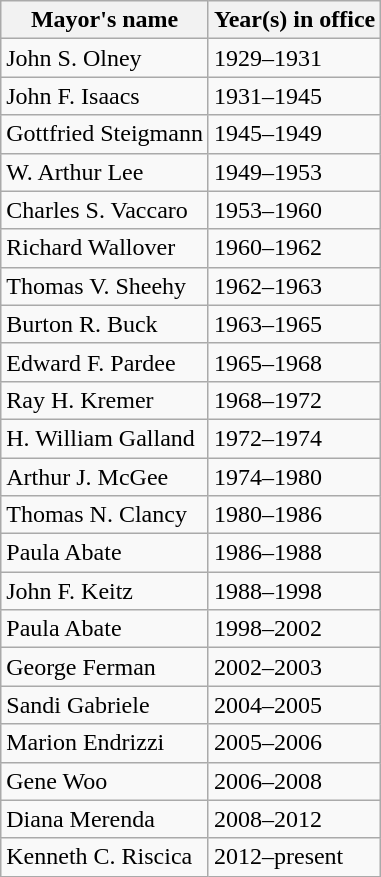<table class="wikitable mw-collapsible">
<tr>
<th>Mayor's name</th>
<th>Year(s) in office</th>
</tr>
<tr>
<td>John S. Olney</td>
<td>1929–1931</td>
</tr>
<tr>
<td>John F. Isaacs</td>
<td>1931–1945</td>
</tr>
<tr>
<td>Gottfried Steigmann</td>
<td>1945–1949</td>
</tr>
<tr>
<td>W. Arthur Lee</td>
<td>1949–1953</td>
</tr>
<tr>
<td>Charles S. Vaccaro</td>
<td>1953–1960</td>
</tr>
<tr>
<td>Richard Wallover</td>
<td>1960–1962</td>
</tr>
<tr>
<td>Thomas V. Sheehy</td>
<td>1962–1963</td>
</tr>
<tr>
<td>Burton R. Buck</td>
<td>1963–1965</td>
</tr>
<tr>
<td>Edward F. Pardee</td>
<td>1965–1968</td>
</tr>
<tr>
<td>Ray H. Kremer</td>
<td>1968–1972</td>
</tr>
<tr>
<td>H. William Galland</td>
<td>1972–1974</td>
</tr>
<tr>
<td>Arthur J. McGee</td>
<td>1974–1980</td>
</tr>
<tr>
<td>Thomas N. Clancy</td>
<td>1980–1986</td>
</tr>
<tr>
<td>Paula Abate</td>
<td>1986–1988</td>
</tr>
<tr>
<td>John F. Keitz</td>
<td>1988–1998</td>
</tr>
<tr>
<td>Paula Abate</td>
<td>1998–2002</td>
</tr>
<tr>
<td>George Ferman</td>
<td>2002–2003</td>
</tr>
<tr>
<td>Sandi Gabriele</td>
<td>2004–2005</td>
</tr>
<tr>
<td>Marion Endrizzi</td>
<td>2005–2006</td>
</tr>
<tr>
<td>Gene Woo</td>
<td>2006–2008</td>
</tr>
<tr>
<td>Diana Merenda</td>
<td>2008–2012</td>
</tr>
<tr>
<td>Kenneth C. Riscica</td>
<td>2012–present</td>
</tr>
</table>
